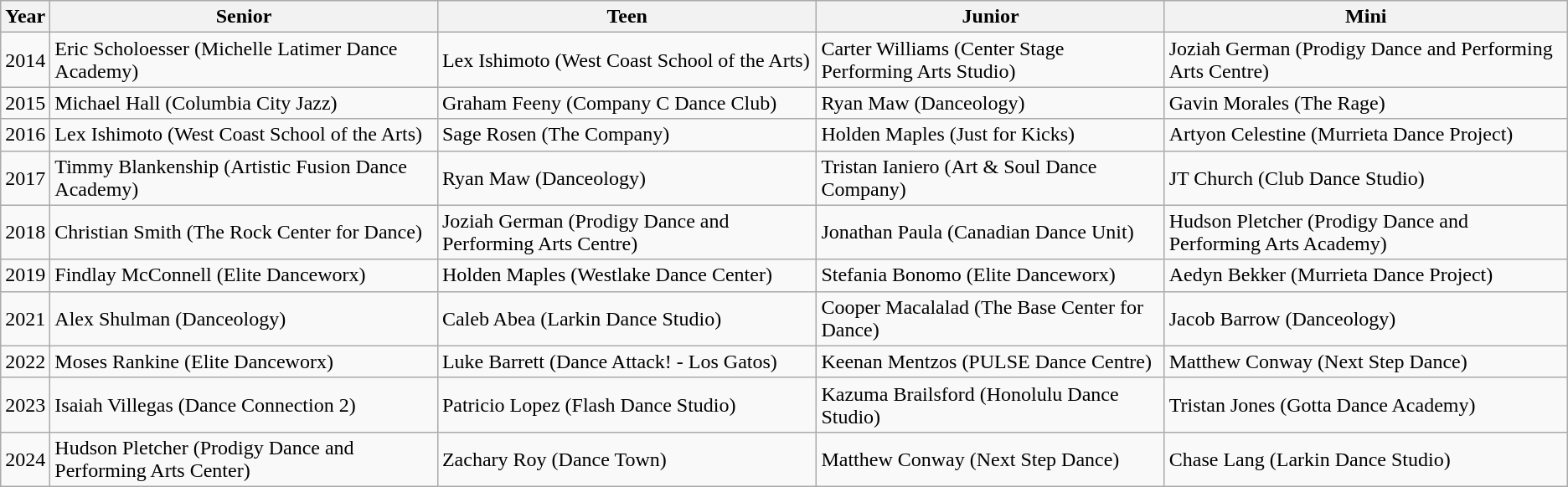<table class="wikitable">
<tr>
<th>Year</th>
<th>Senior</th>
<th>Teen</th>
<th>Junior</th>
<th>Mini</th>
</tr>
<tr>
<td>2014</td>
<td>Eric Scholoesser (Michelle Latimer Dance Academy)</td>
<td>Lex Ishimoto (West Coast School of the Arts)</td>
<td>Carter Williams (Center Stage Performing Arts Studio)</td>
<td>Joziah German (Prodigy Dance and Performing Arts Centre)</td>
</tr>
<tr>
<td>2015</td>
<td>Michael Hall (Columbia City Jazz)</td>
<td>Graham Feeny (Company C Dance Club)</td>
<td>Ryan Maw (Danceology)</td>
<td>Gavin Morales (The Rage)</td>
</tr>
<tr>
<td>2016</td>
<td>Lex Ishimoto (West Coast School of the Arts)</td>
<td>Sage Rosen (The Company)</td>
<td>Holden Maples (Just for Kicks)</td>
<td>Artyon Celestine (Murrieta Dance Project)</td>
</tr>
<tr>
<td>2017</td>
<td>Timmy Blankenship (Artistic Fusion Dance Academy)</td>
<td>Ryan Maw (Danceology)</td>
<td>Tristan Ianiero (Art & Soul Dance Company)</td>
<td>JT Church (Club Dance Studio)</td>
</tr>
<tr>
<td>2018</td>
<td>Christian Smith (The Rock Center for Dance)</td>
<td>Joziah German (Prodigy Dance and Performing Arts Centre)</td>
<td>Jonathan Paula (Canadian Dance Unit)</td>
<td>Hudson Pletcher (Prodigy Dance and Performing Arts Academy)</td>
</tr>
<tr>
<td>2019</td>
<td>Findlay McConnell (Elite Danceworx)</td>
<td>Holden Maples (Westlake Dance Center)</td>
<td>Stefania Bonomo (Elite Danceworx)</td>
<td>Aedyn Bekker (Murrieta Dance Project)</td>
</tr>
<tr>
<td>2021</td>
<td>Alex Shulman (Danceology)</td>
<td>Caleb Abea (Larkin Dance Studio)</td>
<td>Cooper Macalalad (The Base Center for Dance)</td>
<td>Jacob Barrow (Danceology)</td>
</tr>
<tr>
<td>2022</td>
<td>Moses Rankine (Elite Danceworx)</td>
<td>Luke Barrett (Dance Attack! - Los Gatos)</td>
<td>Keenan Mentzos (PULSE Dance Centre)</td>
<td>Matthew Conway (Next Step Dance)</td>
</tr>
<tr>
<td>2023</td>
<td>Isaiah Villegas (Dance Connection 2)</td>
<td>Patricio Lopez (Flash Dance Studio)</td>
<td>Kazuma Brailsford (Honolulu Dance Studio)</td>
<td>Tristan Jones (Gotta Dance Academy)</td>
</tr>
<tr>
<td>2024</td>
<td>Hudson Pletcher (Prodigy Dance and Performing Arts Center)</td>
<td>Zachary Roy (Dance Town)</td>
<td>Matthew Conway (Next Step Dance)</td>
<td>Chase Lang (Larkin Dance Studio)</td>
</tr>
</table>
